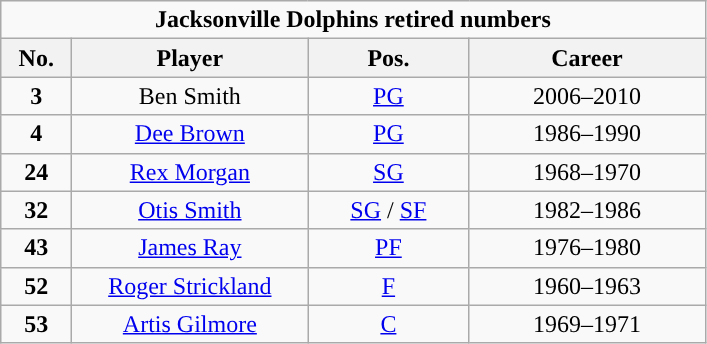<table class="wikitable sortable" style="text-align:center">
<tr>
<td colspan="7"><strong>Jacksonville Dolphins retired numbers</strong></td>
</tr>
<tr>
<th width=40px>No.</th>
<th width=150px>Player</th>
<th width=100px>Pos.</th>
<th width=150px>Career</th>
</tr>
<tr>
<td><strong>3</strong></td>
<td>Ben Smith</td>
<td><a href='#'>PG</a></td>
<td>2006–2010</td>
</tr>
<tr>
<td><strong>4</strong></td>
<td><a href='#'>Dee Brown</a></td>
<td><a href='#'>PG</a></td>
<td>1986–1990</td>
</tr>
<tr>
<td><strong>24</strong></td>
<td><a href='#'>Rex Morgan</a></td>
<td><a href='#'>SG</a></td>
<td>1968–1970</td>
</tr>
<tr>
<td><strong>32</strong></td>
<td><a href='#'>Otis Smith</a></td>
<td><a href='#'>SG</a> / <a href='#'>SF</a></td>
<td>1982–1986</td>
</tr>
<tr>
<td><strong>43</strong></td>
<td><a href='#'>James Ray</a></td>
<td><a href='#'>PF</a></td>
<td>1976–1980</td>
</tr>
<tr>
<td><strong>52</strong></td>
<td><a href='#'>Roger Strickland</a></td>
<td><a href='#'>F</a></td>
<td>1960–1963</td>
</tr>
<tr>
<td><strong>53</strong></td>
<td><a href='#'>Artis Gilmore</a></td>
<td><a href='#'>C</a></td>
<td>1969–1971</td>
</tr>
</table>
